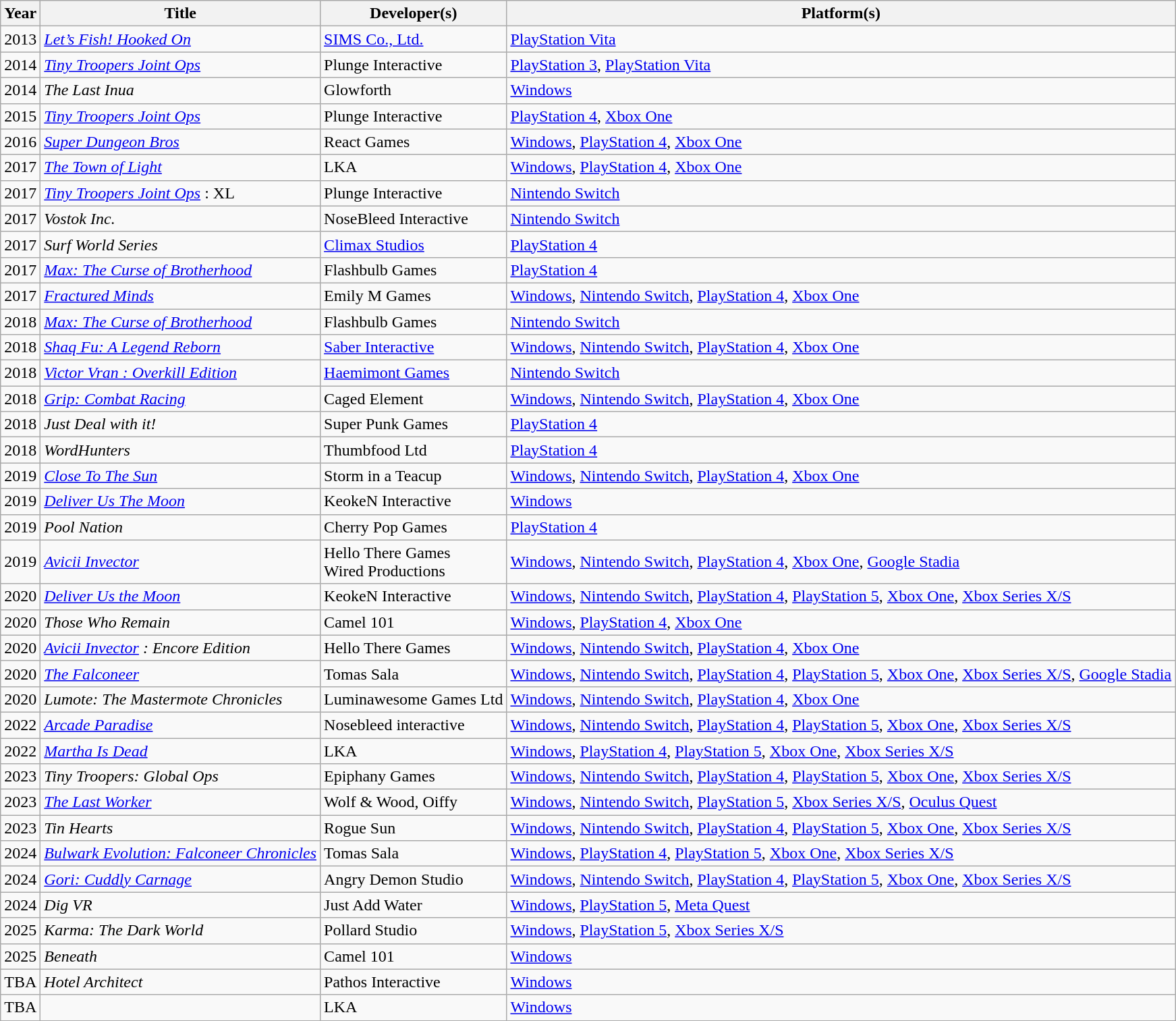<table class="wikitable">
<tr>
<th>Year</th>
<th>Title</th>
<th>Developer(s)</th>
<th>Platform(s)</th>
</tr>
<tr>
<td>2013</td>
<td><a href='#'><em>Let’s Fish! Hooked On</em></a></td>
<td><a href='#'>SIMS Co., Ltd.</a></td>
<td><a href='#'>PlayStation Vita</a></td>
</tr>
<tr>
<td>2014</td>
<td><a href='#'><em>Tiny Troopers Joint Ops</em></a></td>
<td>Plunge Interactive</td>
<td><a href='#'>PlayStation 3</a>, <a href='#'>PlayStation Vita</a></td>
</tr>
<tr>
<td>2014</td>
<td><em>The Last Inua</em></td>
<td>Glowforth</td>
<td><a href='#'>Windows</a></td>
</tr>
<tr>
<td>2015</td>
<td><a href='#'><em>Tiny Troopers Joint Ops</em></a></td>
<td>Plunge Interactive</td>
<td><a href='#'>PlayStation 4</a>, <a href='#'>Xbox One</a></td>
</tr>
<tr>
<td>2016</td>
<td><em><a href='#'>Super Dungeon Bros</a></em></td>
<td>React Games</td>
<td><a href='#'>Windows</a>, <a href='#'>PlayStation 4</a>, <a href='#'>Xbox One</a></td>
</tr>
<tr>
<td>2017</td>
<td><em><a href='#'>The Town of Light</a></em></td>
<td>LKA</td>
<td><a href='#'>Windows</a>, <a href='#'>PlayStation 4</a>, <a href='#'>Xbox One</a></td>
</tr>
<tr>
<td>2017</td>
<td><a href='#'><em>Tiny Troopers Joint Ops</em></a> : XL</td>
<td>Plunge Interactive</td>
<td><a href='#'>Nintendo Switch</a></td>
</tr>
<tr>
<td>2017</td>
<td><em>Vostok Inc.</em></td>
<td>NoseBleed Interactive</td>
<td><a href='#'>Nintendo Switch</a></td>
</tr>
<tr>
<td>2017</td>
<td><em>Surf World Series</em></td>
<td><a href='#'>Climax Studios</a></td>
<td><a href='#'>PlayStation 4</a></td>
</tr>
<tr>
<td>2017</td>
<td><em><a href='#'>Max: The Curse of Brotherhood</a></em></td>
<td>Flashbulb Games</td>
<td><a href='#'>PlayStation 4</a></td>
</tr>
<tr>
<td>2017</td>
<td><em><a href='#'>Fractured Minds</a></em></td>
<td>Emily M Games</td>
<td><a href='#'>Windows</a>, <a href='#'>Nintendo Switch</a>, <a href='#'>PlayStation 4</a>, <a href='#'>Xbox One</a></td>
</tr>
<tr>
<td>2018</td>
<td><em><a href='#'>Max: The Curse of Brotherhood</a></em></td>
<td>Flashbulb Games</td>
<td><a href='#'>Nintendo Switch</a></td>
</tr>
<tr>
<td>2018</td>
<td><em><a href='#'>Shaq Fu: A Legend Reborn</a></em></td>
<td><a href='#'>Saber Interactive</a></td>
<td><a href='#'>Windows</a>, <a href='#'>Nintendo Switch</a>, <a href='#'>PlayStation 4</a>, <a href='#'>Xbox One</a></td>
</tr>
<tr>
<td>2018</td>
<td><em><a href='#'>Victor Vran : Overkill Edition</a></em></td>
<td><a href='#'>Haemimont Games</a></td>
<td><a href='#'>Nintendo Switch</a></td>
</tr>
<tr>
<td>2018</td>
<td><em><a href='#'>Grip: Combat Racing</a></em></td>
<td>Caged Element</td>
<td><a href='#'>Windows</a>, <a href='#'>Nintendo Switch</a>, <a href='#'>PlayStation 4</a>, <a href='#'>Xbox One</a></td>
</tr>
<tr>
<td>2018</td>
<td><em>Just Deal with it!</em></td>
<td>Super Punk Games</td>
<td><a href='#'>PlayStation 4</a></td>
</tr>
<tr>
<td>2018</td>
<td><em>WordHunters</em></td>
<td>Thumbfood Ltd</td>
<td><a href='#'>PlayStation 4</a></td>
</tr>
<tr>
<td>2019</td>
<td><a href='#'><em>Close To The Sun</em></a></td>
<td>Storm in a Teacup</td>
<td><a href='#'>Windows</a>, <a href='#'>Nintendo Switch</a>, <a href='#'>PlayStation 4</a>, <a href='#'>Xbox One</a></td>
</tr>
<tr>
<td>2019</td>
<td><em><a href='#'>Deliver Us The Moon</a></em></td>
<td>KeokeN Interactive</td>
<td><a href='#'>Windows</a></td>
</tr>
<tr>
<td>2019</td>
<td><em>Pool Nation</em></td>
<td>Cherry Pop Games</td>
<td><a href='#'>PlayStation 4</a></td>
</tr>
<tr>
<td>2019</td>
<td><em><a href='#'>Avicii Invector</a></em></td>
<td>Hello There Games<br>Wired Productions</td>
<td><a href='#'>Windows</a>, <a href='#'>Nintendo Switch</a>, <a href='#'>PlayStation 4</a>, <a href='#'>Xbox One</a>, <a href='#'>Google Stadia</a></td>
</tr>
<tr>
<td>2020</td>
<td><em><a href='#'>Deliver Us the Moon</a></em></td>
<td>KeokeN Interactive</td>
<td><a href='#'>Windows</a>, <a href='#'>Nintendo Switch</a>, <a href='#'>PlayStation 4</a>, <a href='#'>PlayStation 5</a>, <a href='#'>Xbox One</a>, <a href='#'>Xbox Series X/S</a></td>
</tr>
<tr>
<td>2020</td>
<td><em>Those Who Remain</em></td>
<td>Camel 101</td>
<td><a href='#'>Windows</a>, <a href='#'>PlayStation 4</a>, <a href='#'>Xbox One</a></td>
</tr>
<tr>
<td>2020</td>
<td><em><a href='#'>Avicii Invector</a> : Encore Edition</em></td>
<td>Hello There Games</td>
<td><a href='#'>Windows</a>, <a href='#'>Nintendo Switch</a>, <a href='#'>PlayStation 4</a>, <a href='#'>Xbox One</a></td>
</tr>
<tr>
<td>2020</td>
<td><em><a href='#'>The Falconeer</a></em></td>
<td>Tomas Sala</td>
<td><a href='#'>Windows</a>, <a href='#'>Nintendo Switch</a>, <a href='#'>PlayStation 4</a>, <a href='#'>PlayStation 5</a>, <a href='#'>Xbox One</a>, <a href='#'>Xbox Series X/S</a>, <a href='#'>Google Stadia</a></td>
</tr>
<tr>
<td>2020</td>
<td><em>Lumote: The Mastermote Chronicles</em></td>
<td>Luminawesome Games Ltd</td>
<td><a href='#'>Windows</a>, <a href='#'>Nintendo Switch</a>, <a href='#'>PlayStation 4</a>, <a href='#'>Xbox One</a></td>
</tr>
<tr>
<td>2022</td>
<td><em><a href='#'>Arcade Paradise</a></em></td>
<td>Nosebleed interactive</td>
<td><a href='#'>Windows</a>, <a href='#'>Nintendo Switch</a>, <a href='#'>PlayStation 4</a>, <a href='#'>PlayStation 5</a>, <a href='#'>Xbox One</a>, <a href='#'>Xbox Series X/S</a></td>
</tr>
<tr>
<td>2022</td>
<td><em><a href='#'>Martha Is Dead</a></em></td>
<td>LKA</td>
<td><a href='#'>Windows</a>, <a href='#'>PlayStation 4</a>, <a href='#'>PlayStation 5</a>, <a href='#'>Xbox One</a>, <a href='#'>Xbox Series X/S</a></td>
</tr>
<tr>
<td>2023</td>
<td><em>Tiny Troopers: Global Ops</em></td>
<td>Epiphany Games</td>
<td><a href='#'>Windows</a>, <a href='#'>Nintendo Switch</a>, <a href='#'>PlayStation 4</a>, <a href='#'>PlayStation 5</a>, <a href='#'>Xbox One</a>, <a href='#'>Xbox Series X/S</a></td>
</tr>
<tr>
<td>2023</td>
<td><em><a href='#'>The Last Worker</a></em></td>
<td>Wolf & Wood, Oiffy</td>
<td><a href='#'>Windows</a>, <a href='#'>Nintendo Switch</a>, <a href='#'>PlayStation 5</a>, <a href='#'>Xbox Series X/S</a>, <a href='#'>Oculus Quest</a></td>
</tr>
<tr>
<td>2023</td>
<td><em>Tin Hearts</em></td>
<td>Rogue Sun</td>
<td><a href='#'>Windows</a>, <a href='#'>Nintendo Switch</a>, <a href='#'>PlayStation 4</a>, <a href='#'>PlayStation 5</a>, <a href='#'>Xbox One</a>, <a href='#'>Xbox Series X/S</a></td>
</tr>
<tr>
<td>2024</td>
<td><em><a href='#'>Bulwark Evolution: Falconeer Chronicles</a></em></td>
<td>Tomas Sala</td>
<td><a href='#'>Windows</a>, <a href='#'>PlayStation 4</a>, <a href='#'>PlayStation 5</a>, <a href='#'>Xbox One</a>, <a href='#'>Xbox Series X/S</a></td>
</tr>
<tr>
<td>2024</td>
<td><em><a href='#'>Gori: Cuddly Carnage</a></em></td>
<td>Angry Demon Studio</td>
<td><a href='#'>Windows</a>, <a href='#'>Nintendo Switch</a>, <a href='#'>PlayStation 4</a>, <a href='#'>PlayStation 5</a>, <a href='#'>Xbox One</a>, <a href='#'>Xbox Series X/S</a></td>
</tr>
<tr>
<td>2024</td>
<td><em>Dig VR</em></td>
<td>Just Add Water</td>
<td><a href='#'>Windows</a>, <a href='#'>PlayStation 5</a>, <a href='#'>Meta Quest</a></td>
</tr>
<tr>
<td>2025</td>
<td><em>Karma: The Dark World</em></td>
<td>Pollard Studio</td>
<td><a href='#'>Windows</a>, <a href='#'>PlayStation 5</a>, <a href='#'>Xbox Series X/S</a></td>
</tr>
<tr>
<td>2025</td>
<td><em>Beneath</em></td>
<td>Camel 101</td>
<td><a href='#'>Windows</a></td>
</tr>
<tr>
<td>TBA</td>
<td><em>Hotel Architect</em></td>
<td>Pathos Interactive</td>
<td><a href='#'>Windows</a></td>
</tr>
<tr>
<td>TBA</td>
<td></td>
<td>LKA</td>
<td><a href='#'>Windows</a></td>
</tr>
</table>
